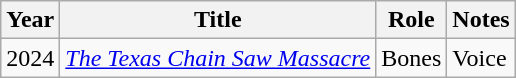<table class="wikitable">
<tr>
<th>Year</th>
<th>Title</th>
<th>Role</th>
<th>Notes</th>
</tr>
<tr>
<td>2024</td>
<td><em><a href='#'>The Texas Chain Saw Massacre</a></em></td>
<td>Bones</td>
<td>Voice</td>
</tr>
</table>
